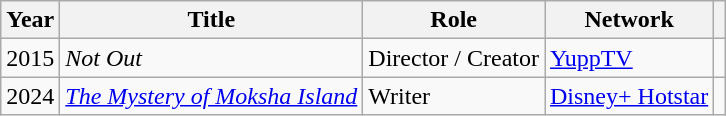<table class="wikitable">
<tr>
<th>Year</th>
<th>Title</th>
<th>Role</th>
<th>Network</th>
<th></th>
</tr>
<tr>
<td>2015</td>
<td><em>Not Out</em></td>
<td>Director / Creator</td>
<td><a href='#'>YuppTV</a></td>
<td></td>
</tr>
<tr>
<td>2024</td>
<td><em><a href='#'>The Mystery of Moksha Island</a></em></td>
<td>Writer</td>
<td><a href='#'>Disney+ Hotstar</a></td>
<td></td>
</tr>
</table>
